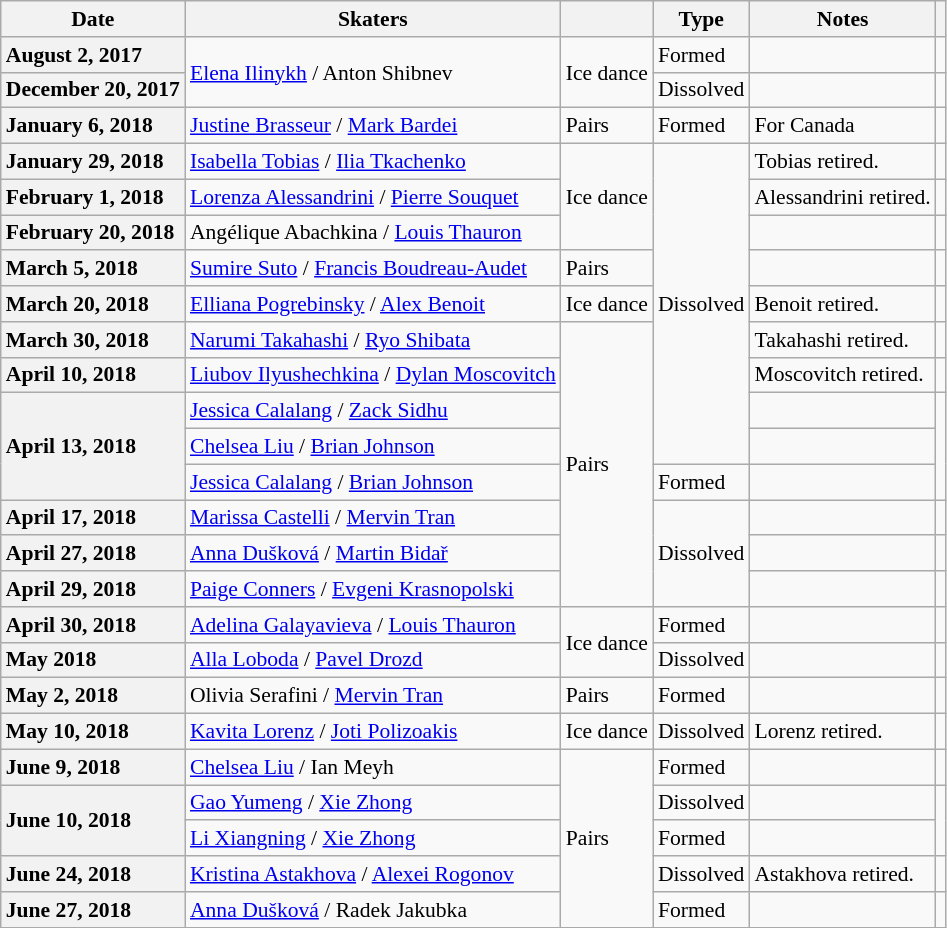<table class="wikitable unsortable" style="text-align:left; font-size:90%">
<tr>
<th scope="col">Date</th>
<th scope="col">Skaters</th>
<th scope="col"></th>
<th scope="col">Type</th>
<th scope="col">Notes</th>
<th scope="col"></th>
</tr>
<tr>
<th scope="row" style="text-align:left">August 2, 2017</th>
<td rowspan="2"> <a href='#'>Elena Ilinykh</a> / Anton Shibnev</td>
<td rowspan="2">Ice dance</td>
<td>Formed</td>
<td></td>
<td></td>
</tr>
<tr>
<th scope="row" style="text-align:left">December 20, 2017</th>
<td>Dissolved</td>
<td></td>
<td></td>
</tr>
<tr>
<th scope="row" style="text-align:left">January 6, 2018</th>
<td> <a href='#'>Justine Brasseur</a> / <a href='#'>Mark Bardei</a></td>
<td>Pairs</td>
<td>Formed</td>
<td>For Canada</td>
<td></td>
</tr>
<tr>
<th scope="row" style="text-align:left">January 29, 2018</th>
<td> <a href='#'>Isabella Tobias</a> / <a href='#'>Ilia Tkachenko</a></td>
<td rowspan="3">Ice dance</td>
<td rowspan="9">Dissolved</td>
<td>Tobias retired.</td>
<td></td>
</tr>
<tr>
<th scope="row" style="text-align:left">February 1, 2018</th>
<td> <a href='#'>Lorenza Alessandrini</a> / <a href='#'>Pierre Souquet</a></td>
<td>Alessandrini retired.</td>
<td></td>
</tr>
<tr>
<th scope="row" style="text-align:left">February 20, 2018</th>
<td> Angélique Abachkina / <a href='#'>Louis Thauron</a></td>
<td></td>
<td></td>
</tr>
<tr>
<th scope="row" style="text-align:left">March 5, 2018</th>
<td> <a href='#'>Sumire Suto</a> / <a href='#'>Francis Boudreau-Audet</a></td>
<td>Pairs</td>
<td></td>
<td></td>
</tr>
<tr>
<th scope="row" style="text-align:left">March 20, 2018</th>
<td> <a href='#'>Elliana Pogrebinsky</a> / <a href='#'>Alex Benoit</a></td>
<td>Ice dance</td>
<td>Benoit retired.</td>
<td></td>
</tr>
<tr>
<th scope="row" style="text-align:left">March 30, 2018</th>
<td> <a href='#'>Narumi Takahashi</a> / <a href='#'>Ryo Shibata</a></td>
<td rowspan="8">Pairs</td>
<td>Takahashi retired.</td>
<td></td>
</tr>
<tr>
<th scope="row" style="text-align:left">April 10, 2018</th>
<td> <a href='#'>Liubov Ilyushechkina</a> / <a href='#'>Dylan Moscovitch</a></td>
<td>Moscovitch retired.</td>
<td></td>
</tr>
<tr>
<th scope="row" style="text-align:left" rowspan=3>April 13, 2018</th>
<td> <a href='#'>Jessica Calalang</a> / <a href='#'>Zack Sidhu</a></td>
<td></td>
<td rowspan=3></td>
</tr>
<tr>
<td> <a href='#'>Chelsea Liu</a> / <a href='#'>Brian Johnson</a></td>
<td></td>
</tr>
<tr>
<td> <a href='#'>Jessica Calalang</a> / <a href='#'>Brian Johnson</a></td>
<td>Formed</td>
</tr>
<tr>
<th scope="row" style="text-align:left">April 17, 2018</th>
<td> <a href='#'>Marissa Castelli</a> / <a href='#'>Mervin Tran</a></td>
<td rowspan="3">Dissolved</td>
<td></td>
<td></td>
</tr>
<tr>
<th scope="row" style="text-align:left">April 27, 2018</th>
<td> <a href='#'>Anna Dušková</a> / <a href='#'>Martin Bidař</a></td>
<td></td>
<td></td>
</tr>
<tr>
<th scope="row" style="text-align:left">April 29, 2018</th>
<td> <a href='#'>Paige Conners</a> / <a href='#'>Evgeni Krasnopolski</a></td>
<td></td>
<td></td>
</tr>
<tr>
<th scope="row" style="text-align:left">April 30, 2018</th>
<td> <a href='#'>Adelina Galayavieva</a> / <a href='#'>Louis Thauron</a></td>
<td rowspan="2">Ice dance</td>
<td>Formed</td>
<td></td>
<td></td>
</tr>
<tr>
<th scope="row" style="text-align:left">May 2018</th>
<td> <a href='#'>Alla Loboda</a> / <a href='#'>Pavel Drozd</a></td>
<td>Dissolved</td>
<td></td>
<td></td>
</tr>
<tr>
<th scope="row" style="text-align:left">May 2, 2018</th>
<td> Olivia Serafini / <a href='#'>Mervin Tran</a></td>
<td>Pairs</td>
<td>Formed</td>
<td></td>
<td></td>
</tr>
<tr>
<th scope="row" style="text-align:left">May 10, 2018</th>
<td> <a href='#'>Kavita Lorenz</a> / <a href='#'>Joti Polizoakis</a></td>
<td>Ice dance</td>
<td>Dissolved</td>
<td>Lorenz retired.</td>
<td></td>
</tr>
<tr>
<th scope="row" style="text-align:left">June 9, 2018</th>
<td> <a href='#'>Chelsea Liu</a> / Ian Meyh</td>
<td rowspan="5">Pairs</td>
<td>Formed</td>
<td></td>
<td></td>
</tr>
<tr>
<th scope="row" style="text-align:left" rowspan=2>June 10, 2018</th>
<td> <a href='#'>Gao Yumeng</a> / <a href='#'>Xie Zhong</a></td>
<td>Dissolved</td>
<td></td>
<td rowspan=2></td>
</tr>
<tr>
<td> <a href='#'>Li Xiangning</a> / <a href='#'>Xie Zhong</a></td>
<td>Formed</td>
<td></td>
</tr>
<tr>
<th scope="row" style="text-align:left">June 24, 2018</th>
<td> <a href='#'>Kristina Astakhova</a> / <a href='#'>Alexei Rogonov</a></td>
<td>Dissolved</td>
<td>Astakhova retired.</td>
<td></td>
</tr>
<tr>
<th scope="row" style="text-align:left">June 27, 2018</th>
<td> <a href='#'>Anna Dušková</a> / Radek Jakubka</td>
<td>Formed</td>
<td></td>
<td></td>
</tr>
</table>
